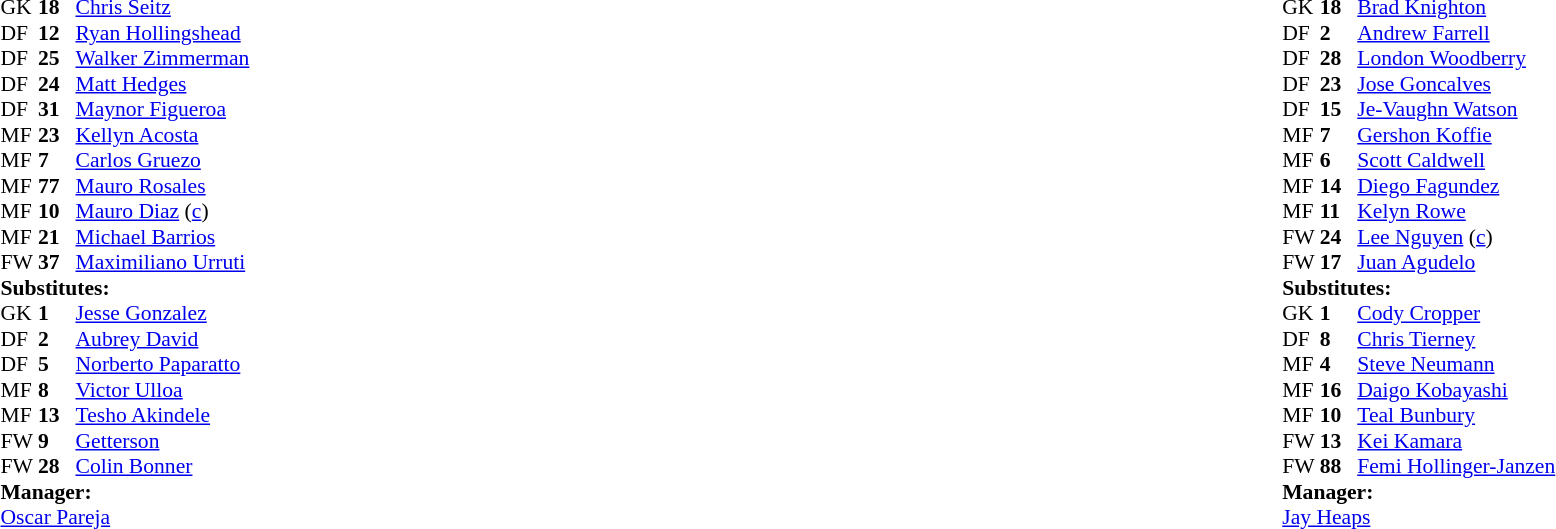<table width="100%">
<tr>
<td valign="top" width="50%"><br><table style="font-size: 90%" cellspacing="0" cellpadding="0">
<tr>
<th width=25></th>
<th width=25></th>
</tr>
<tr>
<td>GK</td>
<td><strong>18</strong></td>
<td> <a href='#'>Chris Seitz</a></td>
</tr>
<tr>
<td>DF</td>
<td><strong>12</strong></td>
<td> <a href='#'>Ryan Hollingshead</a></td>
</tr>
<tr>
<td>DF</td>
<td><strong>25</strong></td>
<td> <a href='#'>Walker Zimmerman</a></td>
<td></td>
</tr>
<tr>
<td>DF</td>
<td><strong>24</strong></td>
<td> <a href='#'>Matt Hedges</a></td>
</tr>
<tr>
<td>DF</td>
<td><strong>31</strong></td>
<td> <a href='#'>Maynor Figueroa</a></td>
</tr>
<tr>
<td>MF</td>
<td><strong>23</strong></td>
<td> <a href='#'>Kellyn Acosta</a></td>
</tr>
<tr>
<td>MF</td>
<td><strong>7</strong></td>
<td> <a href='#'>Carlos Gruezo</a></td>
</tr>
<tr>
<td>MF</td>
<td><strong>77</strong></td>
<td> <a href='#'>Mauro Rosales</a></td>
<td></td>
<td></td>
</tr>
<tr>
<td>MF</td>
<td><strong>10</strong></td>
<td> <a href='#'>Mauro Diaz</a> (<a href='#'>c</a>)</td>
</tr>
<tr>
<td>MF</td>
<td><strong>21</strong></td>
<td> <a href='#'>Michael Barrios</a></td>
<td></td>
<td></td>
</tr>
<tr>
<td>FW</td>
<td><strong>37</strong></td>
<td> <a href='#'>Maximiliano Urruti</a></td>
<td></td>
<td></td>
</tr>
<tr>
<td colspan=3><strong>Substitutes:</strong></td>
</tr>
<tr>
<td>GK</td>
<td><strong>1</strong></td>
<td> <a href='#'>Jesse Gonzalez</a></td>
</tr>
<tr>
<td>DF</td>
<td><strong>2</strong></td>
<td> <a href='#'>Aubrey David</a></td>
<td></td>
<td></td>
</tr>
<tr>
<td>DF</td>
<td><strong>5</strong></td>
<td> <a href='#'>Norberto Paparatto</a></td>
</tr>
<tr>
<td>MF</td>
<td><strong>8</strong></td>
<td> <a href='#'>Victor Ulloa</a></td>
<td></td>
<td></td>
</tr>
<tr>
<td>MF</td>
<td><strong>13</strong></td>
<td> <a href='#'>Tesho Akindele</a></td>
<td></td>
<td></td>
</tr>
<tr>
<td>FW</td>
<td><strong>9</strong></td>
<td> <a href='#'>Getterson</a></td>
</tr>
<tr>
<td>FW</td>
<td><strong>28</strong></td>
<td> <a href='#'>Colin Bonner</a></td>
</tr>
<tr>
<td colspan=3><strong>Manager:</strong></td>
</tr>
<tr>
<td colspan=4><a href='#'>Oscar Pareja</a></td>
</tr>
</table>
</td>
<td valign="top"></td>
<td valign="top" width="50%"><br><table style="font-size: 90%" cellspacing="0" cellpadding="0" align=center>
<tr>
<th width=25></th>
<th width=25></th>
</tr>
<tr>
<td>GK</td>
<td><strong>18</strong></td>
<td> <a href='#'>Brad Knighton</a></td>
</tr>
<tr>
<td>DF</td>
<td><strong>2</strong></td>
<td> <a href='#'>Andrew Farrell</a></td>
<td></td>
</tr>
<tr>
<td>DF</td>
<td><strong>28</strong></td>
<td> <a href='#'>London Woodberry</a></td>
<td></td>
</tr>
<tr>
<td>DF</td>
<td><strong>23</strong></td>
<td> <a href='#'>Jose Goncalves</a></td>
</tr>
<tr>
<td>DF</td>
<td><strong>15</strong></td>
<td> <a href='#'>Je-Vaughn Watson</a></td>
<td></td>
<td></td>
</tr>
<tr>
<td>MF</td>
<td><strong>7</strong></td>
<td> <a href='#'>Gershon Koffie</a></td>
<td></td>
<td></td>
</tr>
<tr>
<td>MF</td>
<td><strong>6</strong></td>
<td> <a href='#'>Scott Caldwell</a></td>
<td></td>
</tr>
<tr>
<td>MF</td>
<td><strong>14</strong></td>
<td> <a href='#'>Diego Fagundez</a></td>
<td></td>
</tr>
<tr>
<td>MF</td>
<td><strong>11</strong></td>
<td> <a href='#'>Kelyn Rowe</a></td>
<td></td>
<td></td>
</tr>
<tr>
<td>FW</td>
<td><strong>24</strong></td>
<td> <a href='#'>Lee Nguyen</a> (<a href='#'>c</a>)</td>
</tr>
<tr>
<td>FW</td>
<td><strong>17</strong></td>
<td> <a href='#'>Juan Agudelo</a></td>
</tr>
<tr>
<td colspan=3><strong>Substitutes:</strong></td>
</tr>
<tr>
<td>GK</td>
<td><strong>1</strong></td>
<td> <a href='#'>Cody Cropper</a></td>
</tr>
<tr>
<td>DF</td>
<td><strong>8</strong></td>
<td> <a href='#'>Chris Tierney</a></td>
<td></td>
<td></td>
</tr>
<tr>
<td>MF</td>
<td><strong>4</strong></td>
<td> <a href='#'>Steve Neumann</a></td>
</tr>
<tr>
<td>MF</td>
<td><strong>16</strong></td>
<td> <a href='#'>Daigo Kobayashi</a></td>
</tr>
<tr>
<td>MF</td>
<td><strong>10</strong></td>
<td> <a href='#'>Teal Bunbury</a></td>
<td></td>
<td></td>
</tr>
<tr>
<td>FW</td>
<td><strong>13</strong></td>
<td> <a href='#'>Kei Kamara</a></td>
<td></td>
<td></td>
</tr>
<tr>
<td>FW</td>
<td><strong>88</strong></td>
<td> <a href='#'>Femi Hollinger-Janzen</a></td>
</tr>
<tr>
<td colspan=3><strong>Manager:</strong></td>
</tr>
<tr>
<td colspan=4><a href='#'>Jay Heaps</a></td>
</tr>
</table>
</td>
</tr>
</table>
